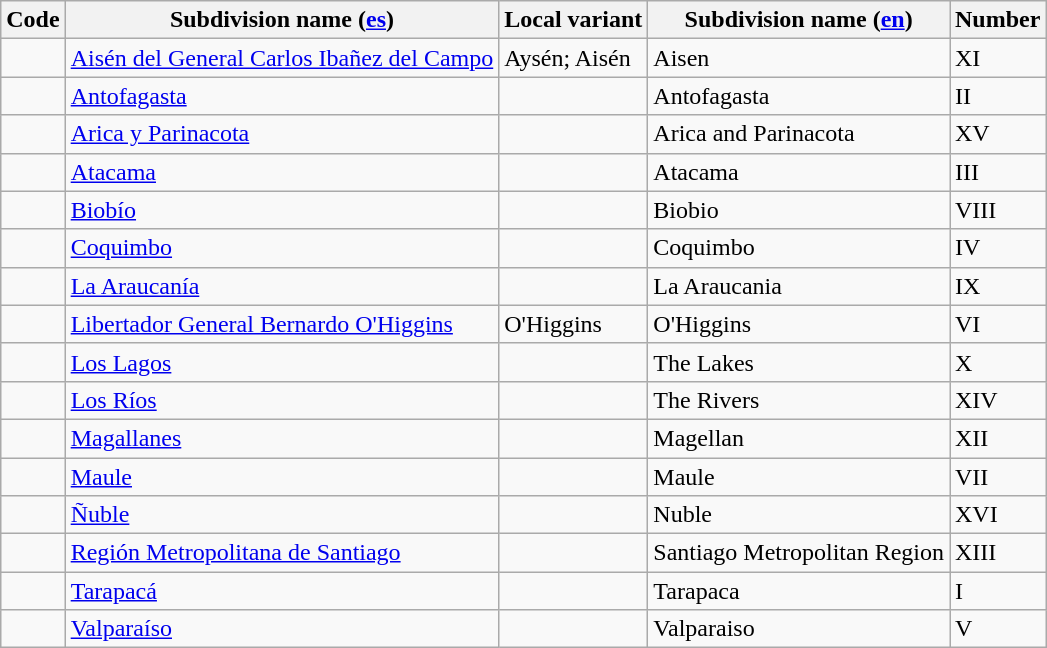<table class="wikitable sortable">
<tr>
<th>Code</th>
<th>Subdivision name (<a href='#'>es</a>)</th>
<th>Local variant</th>
<th>Subdivision name (<a href='#'>en</a>)</th>
<th>Number</th>
</tr>
<tr>
<td></td>
<td><a href='#'>Aisén del General Carlos Ibañez del Campo</a></td>
<td>Aysén; Aisén</td>
<td>Aisen</td>
<td>XI</td>
</tr>
<tr>
<td></td>
<td><a href='#'>Antofagasta</a></td>
<td></td>
<td>Antofagasta</td>
<td>II</td>
</tr>
<tr>
<td></td>
<td><a href='#'>Arica y Parinacota</a></td>
<td></td>
<td>Arica and Parinacota</td>
<td>XV</td>
</tr>
<tr>
<td></td>
<td><a href='#'>Atacama</a></td>
<td></td>
<td>Atacama</td>
<td>III</td>
</tr>
<tr>
<td></td>
<td><a href='#'>Biobío</a></td>
<td></td>
<td>Biobio</td>
<td>VIII</td>
</tr>
<tr>
<td></td>
<td><a href='#'>Coquimbo</a></td>
<td></td>
<td>Coquimbo</td>
<td>IV</td>
</tr>
<tr>
<td></td>
<td><a href='#'>La Araucanía</a></td>
<td></td>
<td>La Araucania</td>
<td>IX</td>
</tr>
<tr>
<td></td>
<td><a href='#'>Libertador General Bernardo O'Higgins</a></td>
<td>O'Higgins</td>
<td>O'Higgins</td>
<td>VI</td>
</tr>
<tr>
<td></td>
<td><a href='#'>Los Lagos</a></td>
<td></td>
<td>The Lakes</td>
<td>X</td>
</tr>
<tr>
<td></td>
<td><a href='#'>Los Ríos</a></td>
<td></td>
<td>The Rivers</td>
<td>XIV</td>
</tr>
<tr>
<td></td>
<td><a href='#'>Magallanes</a></td>
<td></td>
<td>Magellan</td>
<td>XII</td>
</tr>
<tr>
<td></td>
<td><a href='#'>Maule</a></td>
<td></td>
<td>Maule</td>
<td>VII</td>
</tr>
<tr>
<td></td>
<td data-sort-value="Nuble"><a href='#'>Ñuble</a></td>
<td></td>
<td>Nuble</td>
<td>XVI</td>
</tr>
<tr>
<td></td>
<td><a href='#'>Región Metropolitana de Santiago</a></td>
<td></td>
<td>Santiago Metropolitan Region</td>
<td>XIII</td>
</tr>
<tr>
<td></td>
<td><a href='#'>Tarapacá</a></td>
<td></td>
<td>Tarapaca</td>
<td>I</td>
</tr>
<tr>
<td></td>
<td><a href='#'>Valparaíso</a></td>
<td></td>
<td>Valparaiso</td>
<td>V</td>
</tr>
</table>
